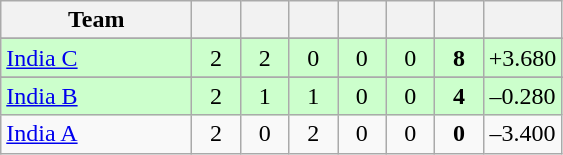<table class="wikitable" style="text-align:center">
<tr>
<th style="width:120px">Team</th>
<th style="width:25px"></th>
<th style="width:25px"></th>
<th style="width:25px"></th>
<th style="width:25px"></th>
<th style="width:25px"></th>
<th style="width:25px"></th>
<th style="width:40px"></th>
</tr>
<tr>
</tr>
<tr style="background:#cfc;">
<td style="text-align:left"><a href='#'>India C</a></td>
<td>2</td>
<td>2</td>
<td>0</td>
<td>0</td>
<td>0</td>
<td><strong>8</strong></td>
<td>+3.680</td>
</tr>
<tr>
</tr>
<tr style="background:#cfc;">
<td style="text-align:left"><a href='#'>India B</a></td>
<td>2</td>
<td>1</td>
<td>1</td>
<td>0</td>
<td>0</td>
<td><strong>4</strong></td>
<td>–0.280</td>
</tr>
<tr>
<td style="text-align:left"><a href='#'>India A</a></td>
<td>2</td>
<td>0</td>
<td>2</td>
<td>0</td>
<td>0</td>
<td><strong>0</strong></td>
<td>–3.400</td>
</tr>
</table>
